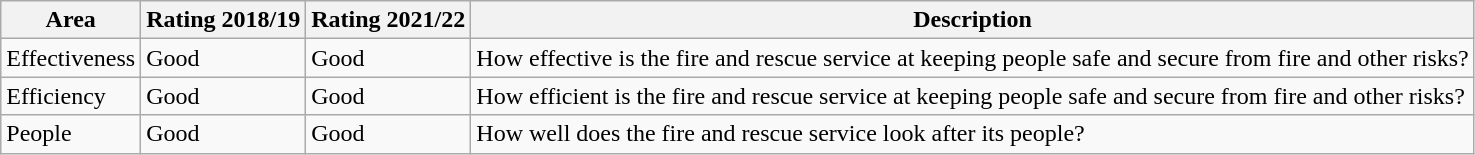<table class="wikitable">
<tr>
<th>Area</th>
<th>Rating 2018/19</th>
<th>Rating 2021/22</th>
<th>Description</th>
</tr>
<tr>
<td>Effectiveness</td>
<td>Good</td>
<td>Good</td>
<td>How effective is the fire and rescue service at keeping people safe and secure from fire and other risks?</td>
</tr>
<tr>
<td>Efficiency</td>
<td>Good</td>
<td>Good</td>
<td>How efficient is the fire and rescue service at keeping people safe and secure from fire and other risks?</td>
</tr>
<tr>
<td>People</td>
<td>Good</td>
<td>Good</td>
<td>How well does the fire and rescue service look after its people?</td>
</tr>
</table>
